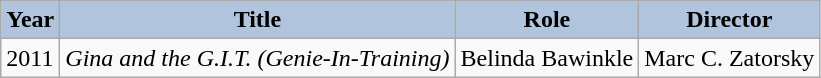<table class="wikitable">
<tr>
<th style="background: #B0C4DE;">Year</th>
<th style="background: #B0C4DE;">Title</th>
<th style="background: #B0C4DE;">Role</th>
<th style="background: #B0C4DE;">Director</th>
</tr>
<tr>
<td>2011</td>
<td><em>Gina and the G.I.T. (Genie-In-Training)</em></td>
<td>Belinda Bawinkle</td>
<td>Marc C. Zatorsky</td>
</tr>
</table>
